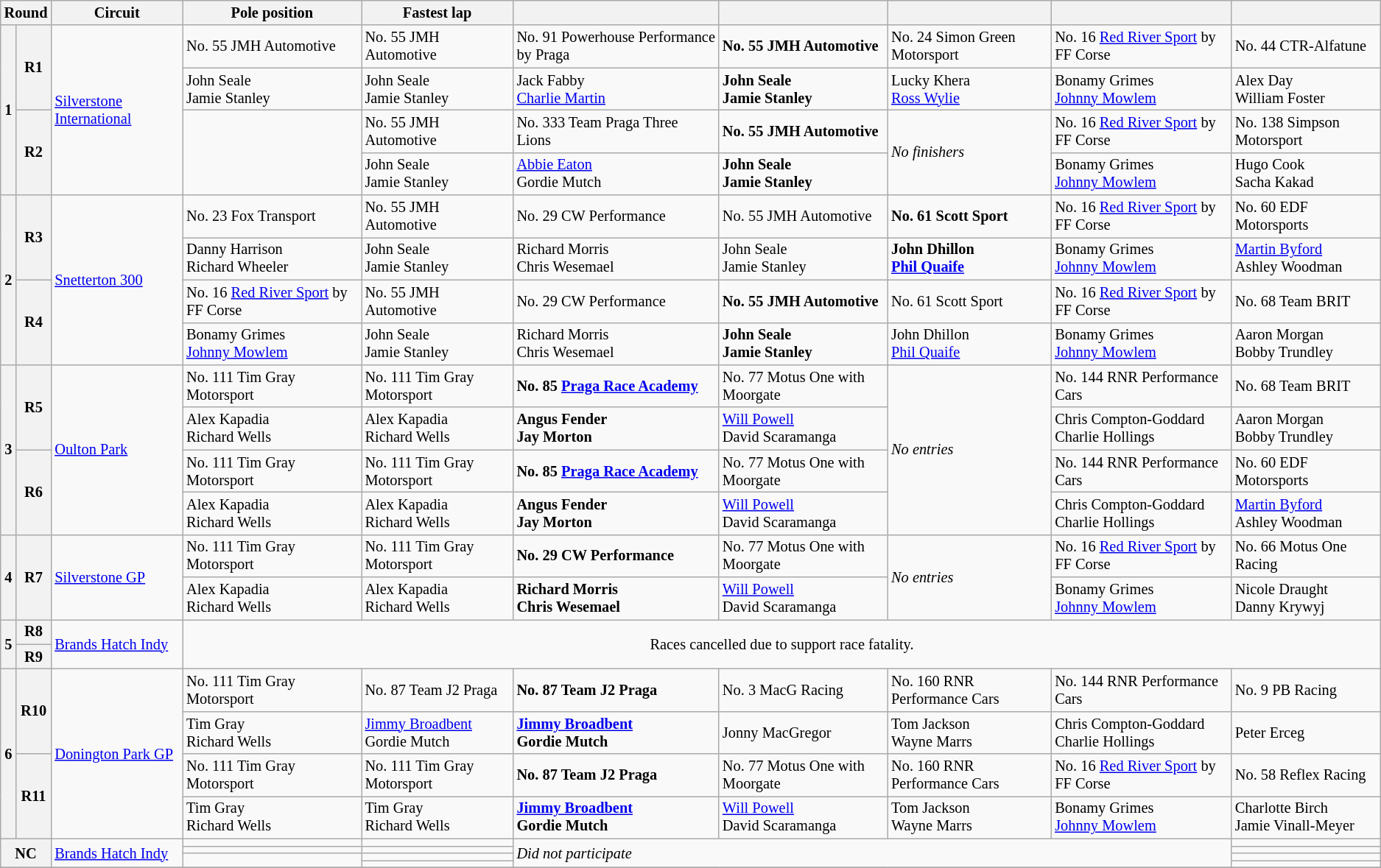<table class="wikitable" style="font-size: 85%">
<tr>
<th colspan=2>Round</th>
<th>Circuit</th>
<th>Pole position</th>
<th>Fastest lap</th>
<th></th>
<th></th>
<th></th>
<th></th>
<th></th>
</tr>
<tr>
<th rowspan=4>1</th>
<th rowspan=2>R1</th>
<td rowspan=4><a href='#'>Silverstone International</a></td>
<td>No. 55 JMH Automotive</td>
<td>No. 55 JMH Automotive</td>
<td>No. 91 Powerhouse Performance by Praga</td>
<td><strong>No. 55 JMH Automotive</strong></td>
<td>No. 24 Simon Green Motorsport</td>
<td>No. 16 <a href='#'>Red River Sport</a> by FF Corse</td>
<td>No. 44 CTR-Alfatune</td>
</tr>
<tr>
<td> John Seale<br> Jamie Stanley</td>
<td> John Seale<br> Jamie Stanley</td>
<td> Jack Fabby<br> <a href='#'>Charlie Martin</a></td>
<td><strong> John Seale<br> Jamie Stanley</strong></td>
<td> Lucky Khera<br> <a href='#'>Ross Wylie</a></td>
<td> Bonamy Grimes<br> <a href='#'>Johnny Mowlem</a></td>
<td> Alex Day<br> William Foster</td>
</tr>
<tr>
<th rowspan=2>R2</th>
<td rowspan=2></td>
<td>No. 55 JMH Automotive</td>
<td>No. 333 Team Praga Three Lions</td>
<td><strong>No. 55 JMH Automotive</strong></td>
<td rowspan=2><em>No finishers</em></td>
<td>No. 16 <a href='#'>Red River Sport</a> by FF Corse</td>
<td>No. 138 Simpson Motorsport</td>
</tr>
<tr>
<td> John Seale<br> Jamie Stanley</td>
<td> <a href='#'>Abbie Eaton</a><br> Gordie Mutch</td>
<td><strong> John Seale<br> Jamie Stanley</strong></td>
<td> Bonamy Grimes<br> <a href='#'>Johnny Mowlem</a></td>
<td> Hugo Cook<br> Sacha Kakad</td>
</tr>
<tr>
<th rowspan=4>2</th>
<th rowspan=2>R3</th>
<td rowspan=4><a href='#'>Snetterton 300</a></td>
<td>No. 23 Fox Transport</td>
<td>No. 55 JMH Automotive</td>
<td>No. 29 CW Performance</td>
<td>No. 55 JMH Automotive</td>
<td><strong>No. 61 Scott Sport</strong></td>
<td>No. 16 <a href='#'>Red River Sport</a> by FF Corse</td>
<td>No. 60 EDF Motorsports</td>
</tr>
<tr>
<td> Danny Harrison<br> Richard Wheeler</td>
<td> John Seale<br> Jamie Stanley</td>
<td> Richard Morris<br> Chris Wesemael</td>
<td> John Seale<br> Jamie Stanley</td>
<td><strong> John Dhillon<br> <a href='#'>Phil Quaife</a></strong></td>
<td> Bonamy Grimes<br> <a href='#'>Johnny Mowlem</a></td>
<td> <a href='#'>Martin Byford</a><br> Ashley Woodman</td>
</tr>
<tr>
<th rowspan=2>R4</th>
<td>No. 16 <a href='#'>Red River Sport</a> by FF Corse</td>
<td>No. 55 JMH Automotive</td>
<td>No. 29 CW Performance</td>
<td><strong>No. 55 JMH Automotive</strong></td>
<td>No. 61 Scott Sport</td>
<td>No. 16 <a href='#'>Red River Sport</a> by FF Corse</td>
<td>No. 68 Team BRIT</td>
</tr>
<tr>
<td> Bonamy Grimes<br> <a href='#'>Johnny Mowlem</a></td>
<td> John Seale<br> Jamie Stanley</td>
<td> Richard Morris<br> Chris Wesemael</td>
<td><strong> John Seale<br> Jamie Stanley</strong></td>
<td> John Dhillon<br> <a href='#'>Phil Quaife</a></td>
<td> Bonamy Grimes<br> <a href='#'>Johnny Mowlem</a></td>
<td> Aaron Morgan<br> Bobby Trundley</td>
</tr>
<tr>
<th rowspan=4>3</th>
<th rowspan=2>R5</th>
<td rowspan=4><a href='#'>Oulton Park</a></td>
<td>No. 111 Tim Gray Motorsport</td>
<td>No. 111 Tim Gray Motorsport</td>
<td><strong>No. 85 <a href='#'>Praga Race Academy</a></strong></td>
<td>No. 77 Motus One with Moorgate</td>
<td rowspan=4><em>No entries</em></td>
<td>No. 144 RNR Performance Cars</td>
<td>No. 68 Team BRIT</td>
</tr>
<tr>
<td> Alex Kapadia<br> Richard Wells</td>
<td> Alex Kapadia<br> Richard Wells</td>
<td><strong> Angus Fender<br> Jay Morton</strong></td>
<td> <a href='#'>Will Powell</a><br> David Scaramanga</td>
<td> Chris Compton-Goddard<br> Charlie Hollings</td>
<td> Aaron Morgan<br> Bobby Trundley</td>
</tr>
<tr>
<th rowspan=2>R6</th>
<td>No. 111 Tim Gray Motorsport</td>
<td>No. 111 Tim Gray Motorsport</td>
<td><strong>No. 85 <a href='#'>Praga Race Academy</a></strong></td>
<td>No. 77 Motus One with Moorgate</td>
<td>No. 144 RNR Performance Cars</td>
<td>No. 60 EDF Motorsports</td>
</tr>
<tr>
<td> Alex Kapadia<br> Richard Wells</td>
<td> Alex Kapadia<br> Richard Wells</td>
<td><strong> Angus Fender<br> Jay Morton</strong></td>
<td> <a href='#'>Will Powell</a><br> David Scaramanga</td>
<td> Chris Compton-Goddard<br> Charlie Hollings</td>
<td> <a href='#'>Martin Byford</a><br> Ashley Woodman</td>
</tr>
<tr>
<th rowspan=2>4</th>
<th rowspan=2>R7</th>
<td rowspan=2><a href='#'>Silverstone GP</a></td>
<td>No. 111 Tim Gray Motorsport</td>
<td>No. 111 Tim Gray Motorsport</td>
<td><strong>No. 29 CW Performance</strong></td>
<td>No. 77 Motus One with Moorgate</td>
<td rowspan=2><em>No entries</em></td>
<td>No. 16 <a href='#'>Red River Sport</a> by FF Corse</td>
<td>No. 66 Motus One Racing</td>
</tr>
<tr>
<td> Alex Kapadia<br> Richard Wells</td>
<td> Alex Kapadia<br> Richard Wells</td>
<td><strong> Richard Morris<br> Chris Wesemael</strong></td>
<td> <a href='#'>Will Powell</a><br> David Scaramanga</td>
<td> Bonamy Grimes<br> <a href='#'>Johnny Mowlem</a></td>
<td> Nicole Draught<br> Danny Krywyj</td>
</tr>
<tr>
<th rowspan=2>5</th>
<th>R8</th>
<td rowspan=2><a href='#'>Brands Hatch Indy</a></td>
<td colspan=7 rowspan=2 align=center>Races cancelled due to support race fatality.</td>
</tr>
<tr>
<th>R9</th>
</tr>
<tr>
<th rowspan=4>6</th>
<th rowspan=2>R10</th>
<td rowspan=4><a href='#'>Donington Park GP</a></td>
<td>No. 111 Tim Gray Motorsport</td>
<td>No. 87 Team J2 Praga</td>
<td><strong>No. 87 Team J2 Praga</strong></td>
<td>No. 3 MacG Racing</td>
<td>No. 160 RNR Performance Cars</td>
<td>No. 144 RNR Performance Cars</td>
<td>No. 9 PB Racing</td>
</tr>
<tr>
<td> Tim Gray<br> Richard Wells</td>
<td> <a href='#'>Jimmy Broadbent</a><br> Gordie Mutch</td>
<td><strong> <a href='#'>Jimmy Broadbent</a><br> Gordie Mutch</strong></td>
<td> Jonny MacGregor</td>
<td> Tom Jackson<br> Wayne Marrs</td>
<td> Chris Compton-Goddard<br> Charlie Hollings</td>
<td> Peter Erceg</td>
</tr>
<tr>
<th rowspan=2>R11</th>
<td>No. 111 Tim Gray Motorsport</td>
<td>No. 111 Tim Gray Motorsport</td>
<td><strong>No. 87 Team J2 Praga</strong></td>
<td>No. 77 Motus One with Moorgate</td>
<td>No. 160 RNR Performance Cars</td>
<td>No. 16 <a href='#'>Red River Sport</a> by FF Corse</td>
<td>No. 58 Reflex Racing</td>
</tr>
<tr>
<td> Tim Gray<br> Richard Wells</td>
<td> Tim Gray<br> Richard Wells</td>
<td><strong> <a href='#'>Jimmy Broadbent</a><br> Gordie Mutch</strong></td>
<td> <a href='#'>Will Powell</a><br> David Scaramanga</td>
<td> Tom Jackson<br> Wayne Marrs</td>
<td> Bonamy Grimes<br> <a href='#'>Johnny Mowlem</a></td>
<td> Charlotte Birch<br> Jamie Vinall-Meyer</td>
</tr>
<tr>
<th colspan=2 rowspan=4>NC</th>
<td rowspan=4><a href='#'>Brands Hatch Indy</a></td>
<td></td>
<td></td>
<td rowspan=4 colspan=4><em>Did not participate</em></td>
<td></td>
</tr>
<tr>
<td></td>
<td></td>
<td></td>
</tr>
<tr>
<td rowspan=2></td>
<td></td>
<td></td>
</tr>
<tr>
<td></td>
<td></td>
</tr>
<tr>
</tr>
</table>
